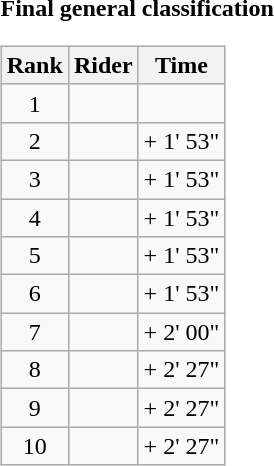<table>
<tr>
<td><strong>Final general classification</strong><br><table class="wikitable">
<tr>
<th scope="col">Rank</th>
<th scope="col">Rider</th>
<th scope="col">Time</th>
</tr>
<tr>
<td style="text-align:center;">1</td>
<td></td>
<td style="text-align:right;"></td>
</tr>
<tr>
<td style="text-align:center;">2</td>
<td></td>
<td style="text-align:right;">+ 1' 53"</td>
</tr>
<tr>
<td style="text-align:center;">3</td>
<td></td>
<td style="text-align:right;">+ 1' 53"</td>
</tr>
<tr>
<td style="text-align:center;">4</td>
<td></td>
<td style="text-align:right;">+ 1' 53"</td>
</tr>
<tr>
<td style="text-align:center;">5</td>
<td></td>
<td style="text-align:right;">+ 1' 53"</td>
</tr>
<tr>
<td style="text-align:center;">6</td>
<td></td>
<td style="text-align:right;">+ 1' 53"</td>
</tr>
<tr>
<td style="text-align:center;">7</td>
<td></td>
<td style="text-align:right;">+ 2' 00"</td>
</tr>
<tr>
<td style="text-align:center;">8</td>
<td></td>
<td style="text-align:right;">+ 2' 27"</td>
</tr>
<tr>
<td style="text-align:center;">9</td>
<td></td>
<td style="text-align:right;">+ 2' 27"</td>
</tr>
<tr>
<td style="text-align:center;">10</td>
<td></td>
<td style="text-align:right;">+ 2' 27"</td>
</tr>
</table>
</td>
</tr>
</table>
